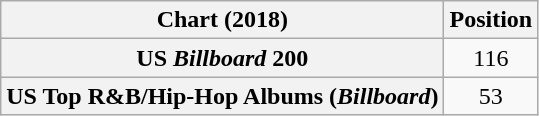<table class="wikitable sortable plainrowheaders" style="text-align:center">
<tr>
<th scope="col">Chart (2018)</th>
<th scope="col">Position</th>
</tr>
<tr>
<th scope="row">US <em>Billboard</em> 200</th>
<td>116</td>
</tr>
<tr>
<th scope="row">US Top R&B/Hip-Hop Albums (<em>Billboard</em>)</th>
<td>53</td>
</tr>
</table>
